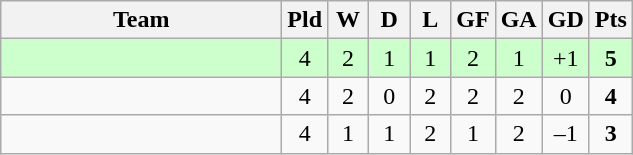<table class="wikitable" style="text-align:center;">
<tr>
<th width=180>Team</th>
<th width=20>Pld</th>
<th width=20>W</th>
<th width=20>D</th>
<th width=20>L</th>
<th width=20>GF</th>
<th width=20>GA</th>
<th width=20>GD</th>
<th width=20>Pts</th>
</tr>
<tr bgcolor="ccffcc">
<td align="left"></td>
<td>4</td>
<td>2</td>
<td>1</td>
<td>1</td>
<td>2</td>
<td>1</td>
<td>+1</td>
<td><strong>5</strong></td>
</tr>
<tr>
<td align="left"></td>
<td>4</td>
<td>2</td>
<td>0</td>
<td>2</td>
<td>2</td>
<td>2</td>
<td>0</td>
<td><strong>4</strong></td>
</tr>
<tr>
<td align="left"></td>
<td>4</td>
<td>1</td>
<td>1</td>
<td>2</td>
<td>1</td>
<td>2</td>
<td>–1</td>
<td><strong>3</strong></td>
</tr>
</table>
